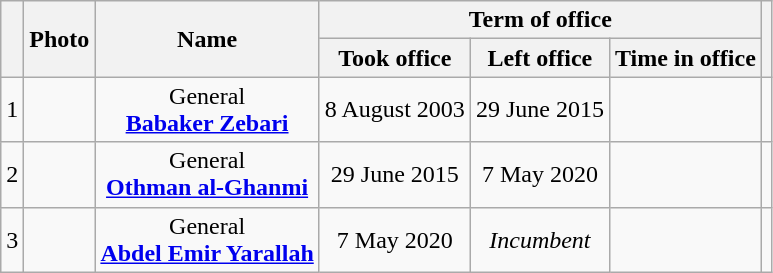<table class="wikitable" style="text-align:center">
<tr>
<th rowspan=2></th>
<th rowspan=2>Photo</th>
<th rowspan=2>Name<br></th>
<th colspan=3>Term of office</th>
<th rowspan=2></th>
</tr>
<tr>
<th>Took office</th>
<th>Left office</th>
<th>Time in office</th>
</tr>
<tr>
<td>1</td>
<td></td>
<td>General<br><strong><a href='#'>Babaker Zebari</a></strong><br></td>
<td>8 August 2003</td>
<td>29 June 2015</td>
<td></td>
<td></td>
</tr>
<tr>
<td>2</td>
<td></td>
<td>General<br><strong><a href='#'>Othman al-Ghanmi</a></strong><br></td>
<td>29 June 2015</td>
<td>7 May 2020</td>
<td></td>
<td><br></td>
</tr>
<tr>
<td>3</td>
<td></td>
<td>General<br><strong><a href='#'>Abdel Emir Yarallah</a></strong><br></td>
<td>7 May 2020</td>
<td><em>Incumbent</em></td>
<td></td>
<td></td>
</tr>
</table>
